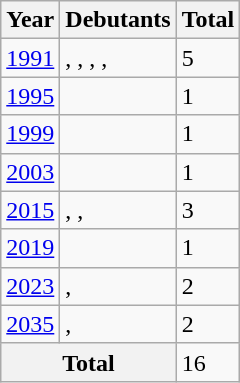<table class="wikitable" style>
<tr>
<th>Year</th>
<th>Debutants</th>
<th>Total</th>
</tr>
<tr>
<td><a href='#'>1991</a></td>
<td>, , , , </td>
<td>5</td>
</tr>
<tr>
<td><a href='#'>1995</a></td>
<td></td>
<td>1</td>
</tr>
<tr>
<td><a href='#'>1999</a></td>
<td></td>
<td>1</td>
</tr>
<tr>
<td><a href='#'>2003</a></td>
<td></td>
<td>1</td>
</tr>
<tr>
<td><a href='#'>2015</a></td>
<td>, , </td>
<td>3</td>
</tr>
<tr>
<td><a href='#'>2019</a></td>
<td></td>
<td>1</td>
</tr>
<tr>
<td><a href='#'>2023</a></td>
<td>, </td>
<td>2</td>
</tr>
<tr>
<td><a href='#'>2035</a></td>
<td>, </td>
<td>2</td>
</tr>
<tr>
<th colspan=2>Total</th>
<td>16</td>
</tr>
</table>
